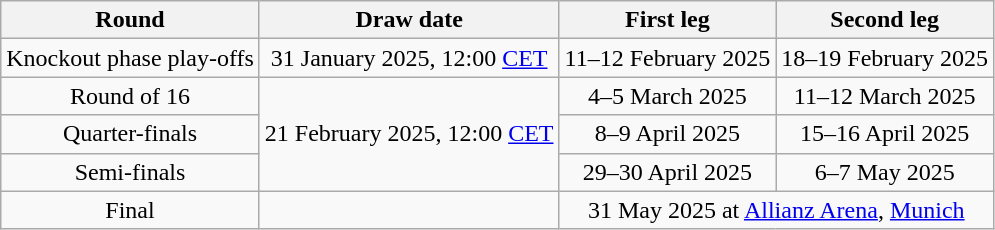<table class="wikitable" style="text-align:center">
<tr>
<th>Round</th>
<th>Draw date</th>
<th>First leg</th>
<th>Second leg</th>
</tr>
<tr>
<td>Knockout phase play-offs</td>
<td>31 January 2025, 12:00 <a href='#'>CET</a></td>
<td>11–12 February 2025</td>
<td>18–19 February 2025</td>
</tr>
<tr>
<td>Round of 16</td>
<td rowspan="3">21 February 2025, 12:00 <a href='#'>CET</a></td>
<td>4–5 March 2025</td>
<td>11–12 March 2025</td>
</tr>
<tr>
<td>Quarter-finals</td>
<td>8–9 April 2025</td>
<td>15–16 April 2025</td>
</tr>
<tr>
<td>Semi-finals</td>
<td>29–30 April 2025</td>
<td>6–7 May 2025</td>
</tr>
<tr>
<td>Final</td>
<td></td>
<td colspan="2">31 May 2025 at <a href='#'>Allianz Arena</a>, <a href='#'>Munich</a></td>
</tr>
</table>
